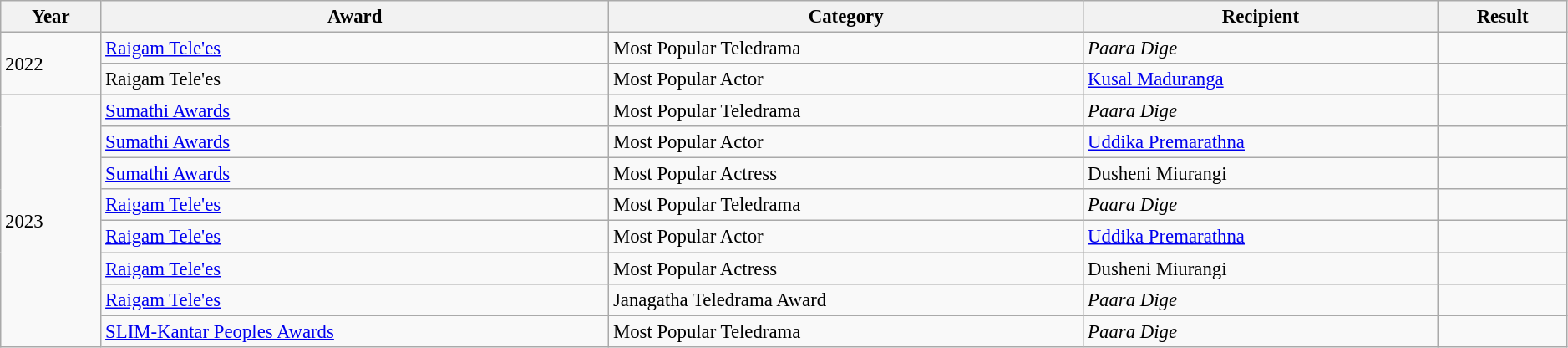<table class="wikitable sortable" style="font-size:95%; width:99%;">
<tr style="text-align:center;">
<th>Year</th>
<th>Award</th>
<th>Category</th>
<th>Recipient</th>
<th>Result</th>
</tr>
<tr>
<td rowspan="2">2022</td>
<td><a href='#'>Raigam Tele'es</a></td>
<td>Most Popular Teledrama</td>
<td><em>Paara Dige</em></td>
<td></td>
</tr>
<tr>
<td>Raigam Tele'es</td>
<td>Most Popular Actor</td>
<td><a href='#'>Kusal Maduranga</a></td>
<td></td>
</tr>
<tr>
<td rowspan="8">2023</td>
<td><a href='#'>Sumathi Awards</a></td>
<td>Most Popular Teledrama</td>
<td><em>Paara Dige</em></td>
<td></td>
</tr>
<tr>
<td><a href='#'>Sumathi Awards</a></td>
<td>Most Popular Actor</td>
<td><a href='#'>Uddika Premarathna</a></td>
<td></td>
</tr>
<tr>
<td><a href='#'>Sumathi Awards</a></td>
<td>Most Popular Actress</td>
<td>Dusheni Miurangi</td>
<td></td>
</tr>
<tr>
<td><a href='#'>Raigam Tele'es</a></td>
<td>Most Popular Teledrama</td>
<td><em>Paara Dige</em></td>
<td></td>
</tr>
<tr>
<td><a href='#'>Raigam Tele'es</a></td>
<td>Most Popular Actor</td>
<td><a href='#'>Uddika Premarathna</a></td>
<td></td>
</tr>
<tr>
<td><a href='#'>Raigam Tele'es</a></td>
<td>Most Popular Actress</td>
<td>Dusheni Miurangi</td>
<td></td>
</tr>
<tr>
<td><a href='#'>Raigam Tele'es</a></td>
<td>Janagatha Teledrama Award</td>
<td><em>Paara Dige</em></td>
<td></td>
</tr>
<tr>
<td><a href='#'>SLIM-Kantar Peoples Awards</a></td>
<td>Most Popular Teledrama</td>
<td><em>Paara Dige</em></td>
<td></td>
</tr>
</table>
